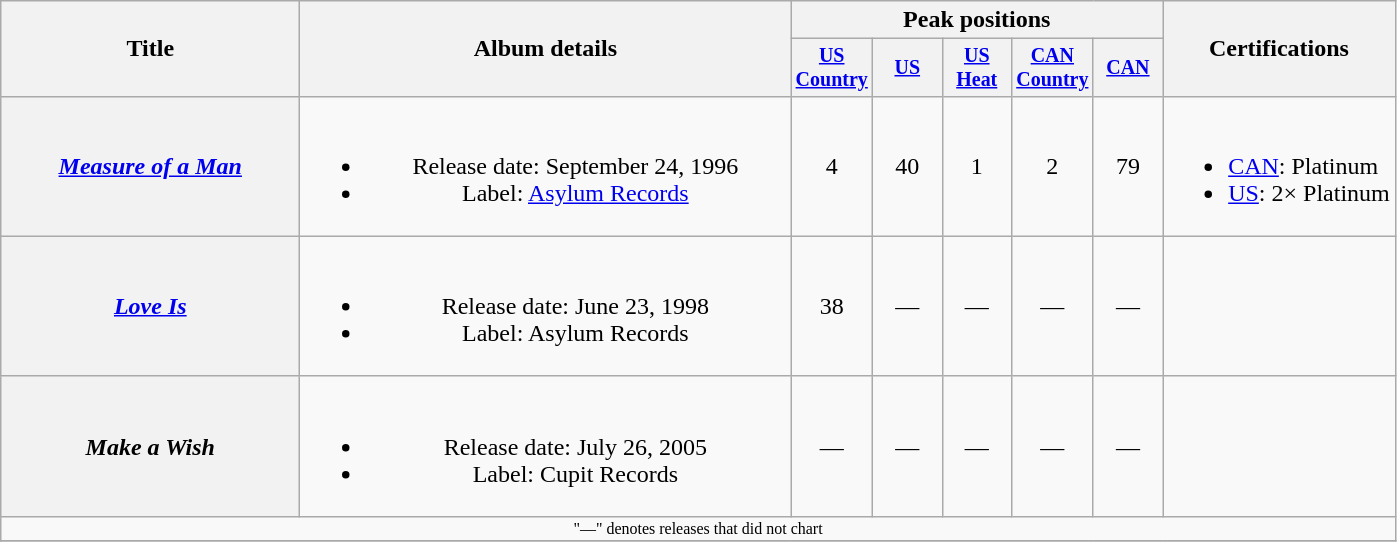<table class="wikitable plainrowheaders" style="text-align:center;">
<tr>
<th rowspan="2" style="width:12em;">Title</th>
<th rowspan="2" style="width:20em;">Album details</th>
<th colspan="5">Peak positions</th>
<th rowspan="2">Certifications</th>
</tr>
<tr style="font-size:smaller;">
<th width="40"><a href='#'>US Country</a><br></th>
<th width="40"><a href='#'>US</a><br></th>
<th width="40"><a href='#'>US Heat</a><br></th>
<th width="40"><a href='#'>CAN Country</a><br></th>
<th width="40"><a href='#'>CAN</a><br></th>
</tr>
<tr>
<th scope="row"><em><a href='#'>Measure of a Man</a></em></th>
<td><br><ul><li>Release date: September 24, 1996</li><li>Label: <a href='#'>Asylum Records</a></li></ul></td>
<td>4</td>
<td>40</td>
<td>1</td>
<td>2</td>
<td>79</td>
<td align="left"><br><ul><li><a href='#'>CAN</a>: Platinum</li><li><a href='#'>US</a>: 2× Platinum</li></ul></td>
</tr>
<tr>
<th scope="row"><em><a href='#'>Love Is</a></em></th>
<td><br><ul><li>Release date: June 23, 1998</li><li>Label: Asylum Records</li></ul></td>
<td>38</td>
<td>—</td>
<td>—</td>
<td>—</td>
<td>—</td>
<td></td>
</tr>
<tr>
<th scope="row"><em>Make a Wish</em></th>
<td><br><ul><li>Release date: July 26, 2005</li><li>Label: Cupit Records</li></ul></td>
<td>—</td>
<td>—</td>
<td>—</td>
<td>—</td>
<td>—</td>
<td></td>
</tr>
<tr>
<td colspan="8" style="font-size:8pt">"—" denotes releases that did not chart</td>
</tr>
<tr>
</tr>
</table>
